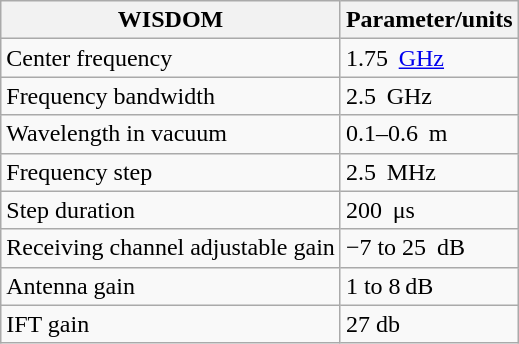<table class="wikitable floatright">
<tr>
<th>WISDOM</th>
<th>Parameter/units</th>
</tr>
<tr>
<td>Center frequency</td>
<td>1.75  <a href='#'>GHz</a></td>
</tr>
<tr>
<td>Frequency bandwidth</td>
<td>2.5  GHz</td>
</tr>
<tr>
<td>Wavelength in vacuum</td>
<td>0.1–0.6  m</td>
</tr>
<tr>
<td>Frequency step</td>
<td>2.5  MHz</td>
</tr>
<tr>
<td>Step duration</td>
<td>200  μs</td>
</tr>
<tr>
<td>Receiving channel adjustable gain</td>
<td>−7 to 25  dB</td>
</tr>
<tr>
<td>Antenna gain</td>
<td>1 to 8 dB</td>
</tr>
<tr>
<td>IFT gain</td>
<td>27 db</td>
</tr>
</table>
